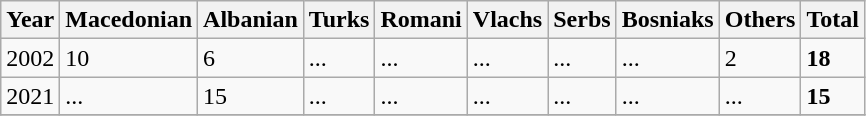<table class="wikitable">
<tr>
<th>Year</th>
<th>Macedonian</th>
<th>Albanian</th>
<th>Turks</th>
<th>Romani</th>
<th>Vlachs</th>
<th>Serbs</th>
<th>Bosniaks</th>
<th><abbr>Others</abbr></th>
<th>Total</th>
</tr>
<tr>
<td>2002</td>
<td>10</td>
<td>6</td>
<td>...</td>
<td>...</td>
<td>...</td>
<td>...</td>
<td>...</td>
<td>2</td>
<td><strong>18</strong></td>
</tr>
<tr>
<td>2021</td>
<td>...</td>
<td>15</td>
<td>...</td>
<td>...</td>
<td>...</td>
<td>...</td>
<td>...</td>
<td>...</td>
<td><strong>15</strong></td>
</tr>
<tr>
</tr>
</table>
